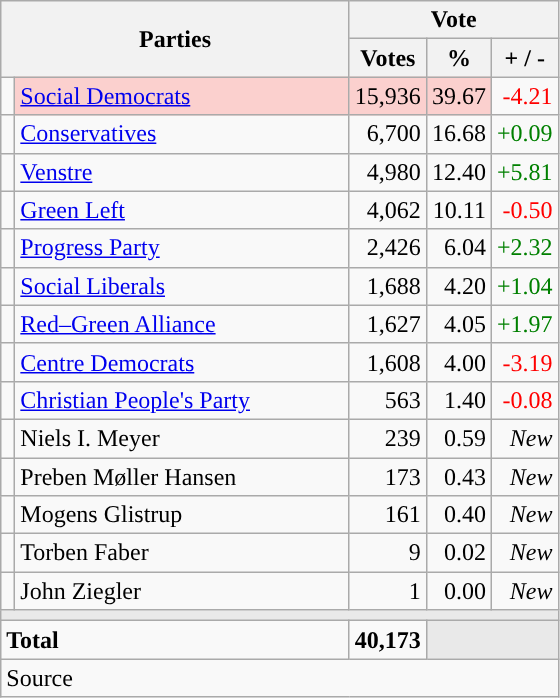<table class="wikitable" style="text-align:right;">
<tr>
<th style="text-align:centre;" rowspan="2" colspan="2" width="225">Parties</th>
<th colspan="3">Vote</th>
</tr>
<tr>
<th width="15">Votes</th>
<th width="15">%</th>
<th width="15">+ / -</th>
</tr>
<tr>
<td width="2" style="color:inherit;background:"></td>
<td bgcolor=#fbd0ce  align="left"><a href='#'>Social Democrats</a></td>
<td bgcolor=#fbd0ce>15,936</td>
<td bgcolor=#fbd0ce>39.67</td>
<td style=color:red;>-4.21</td>
</tr>
<tr>
<td width="2" style="color:inherit;background:"></td>
<td align="left"><a href='#'>Conservatives</a></td>
<td>6,700</td>
<td>16.68</td>
<td style=color:green;>+0.09</td>
</tr>
<tr>
<td width="2" style="color:inherit;background:"></td>
<td align="left"><a href='#'>Venstre</a></td>
<td>4,980</td>
<td>12.40</td>
<td style=color:green;>+5.81</td>
</tr>
<tr>
<td width="2" style="color:inherit;background:"></td>
<td align="left"><a href='#'>Green Left</a></td>
<td>4,062</td>
<td>10.11</td>
<td style=color:red;>-0.50</td>
</tr>
<tr>
<td width="2" style="color:inherit;background:"></td>
<td align="left"><a href='#'>Progress Party</a></td>
<td>2,426</td>
<td>6.04</td>
<td style=color:green;>+2.32</td>
</tr>
<tr>
<td width="2" style="color:inherit;background:"></td>
<td align="left"><a href='#'>Social Liberals</a></td>
<td>1,688</td>
<td>4.20</td>
<td style=color:green;>+1.04</td>
</tr>
<tr>
<td width="2" style="color:inherit;background:"></td>
<td align="left"><a href='#'>Red–Green Alliance</a></td>
<td>1,627</td>
<td>4.05</td>
<td style=color:green;>+1.97</td>
</tr>
<tr>
<td width="2" style="color:inherit;background:"></td>
<td align="left"><a href='#'>Centre Democrats</a></td>
<td>1,608</td>
<td>4.00</td>
<td style=color:red;>-3.19</td>
</tr>
<tr>
<td width="2" style="color:inherit;background:"></td>
<td align="left"><a href='#'>Christian People's Party</a></td>
<td>563</td>
<td>1.40</td>
<td style=color:red;>-0.08</td>
</tr>
<tr>
<td width="2" style="color:inherit;background:"></td>
<td align="left">Niels I. Meyer</td>
<td>239</td>
<td>0.59</td>
<td><em>New</em></td>
</tr>
<tr>
<td width="2" style="color:inherit;background:"></td>
<td align="left">Preben Møller Hansen</td>
<td>173</td>
<td>0.43</td>
<td><em>New</em></td>
</tr>
<tr>
<td width="2" style="color:inherit;background:"></td>
<td align="left">Mogens Glistrup</td>
<td>161</td>
<td>0.40</td>
<td><em>New</em></td>
</tr>
<tr>
<td width="2" style="color:inherit;background:"></td>
<td align="left">Torben Faber</td>
<td>9</td>
<td>0.02</td>
<td><em>New</em></td>
</tr>
<tr>
<td width="2" style="color:inherit;background:"></td>
<td align="left">John Ziegler</td>
<td>1</td>
<td>0.00</td>
<td><em>New</em></td>
</tr>
<tr>
<td colspan="7" bgcolor="#E9E9E9"></td>
</tr>
<tr>
<td align="left" colspan="2"><strong>Total</strong></td>
<td><strong>40,173</strong></td>
<td bgcolor="#E9E9E9" colspan="2"></td>
</tr>
<tr>
<td align="left" colspan="6">Source</td>
</tr>
</table>
